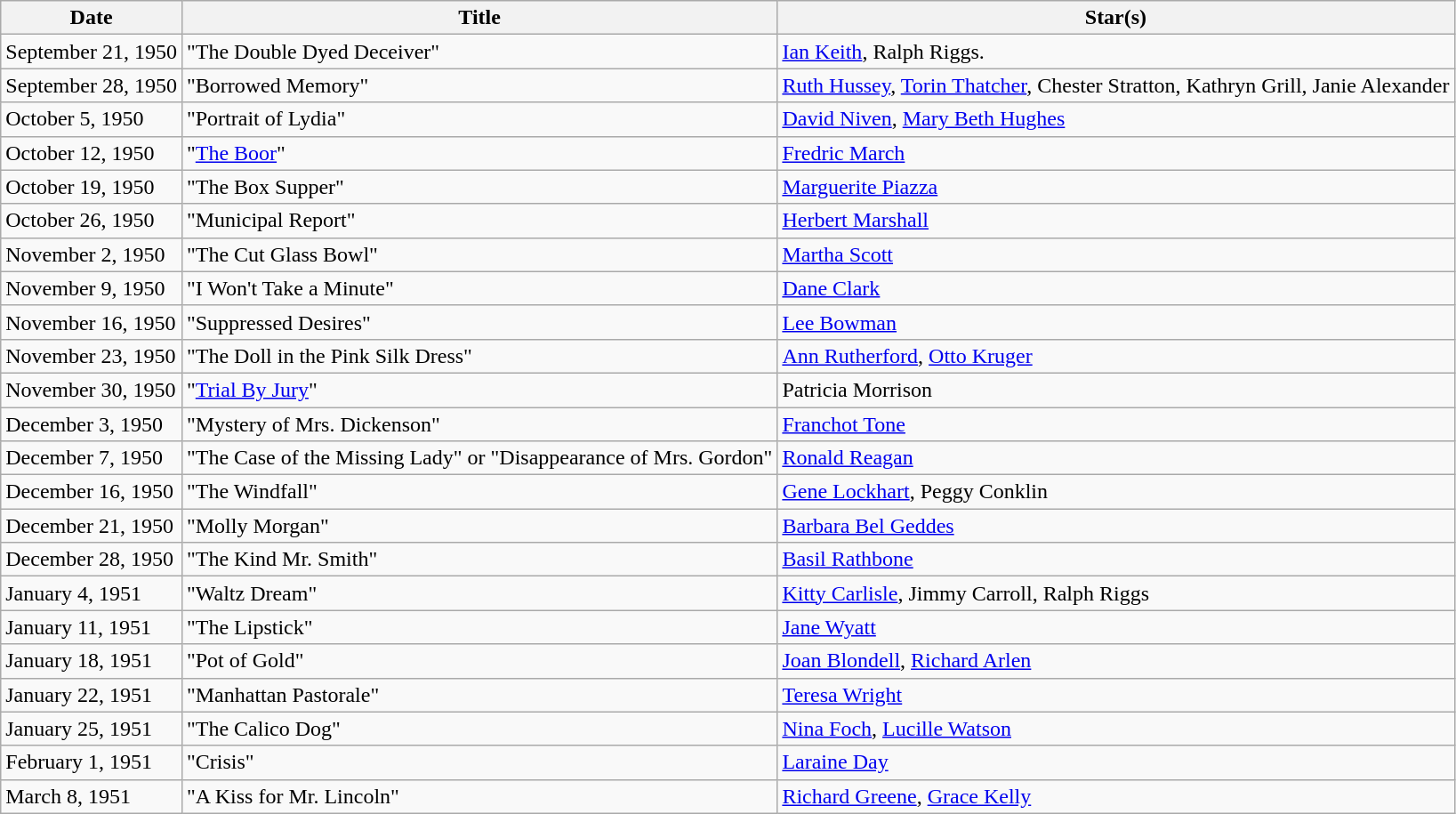<table class="wikitable">
<tr>
<th>Date</th>
<th>Title</th>
<th>Star(s)</th>
</tr>
<tr>
<td>September 21, 1950</td>
<td>"The Double Dyed Deceiver"</td>
<td><a href='#'>Ian Keith</a>, Ralph Riggs.</td>
</tr>
<tr>
<td>September 28, 1950</td>
<td>"Borrowed Memory"</td>
<td><a href='#'>Ruth Hussey</a>, <a href='#'>Torin Thatcher</a>, Chester Stratton, Kathryn Grill, Janie Alexander</td>
</tr>
<tr>
<td>October 5, 1950</td>
<td>"Portrait of Lydia"</td>
<td><a href='#'>David Niven</a>, <a href='#'>Mary Beth Hughes</a></td>
</tr>
<tr Fre>
<td>October 12, 1950</td>
<td>"<a href='#'>The Boor</a>"</td>
<td><a href='#'>Fredric March</a></td>
</tr>
<tr>
<td>October 19, 1950</td>
<td>"The Box Supper"</td>
<td><a href='#'>Marguerite Piazza</a></td>
</tr>
<tr>
<td>October 26, 1950</td>
<td>"Municipal Report"</td>
<td><a href='#'>Herbert Marshall</a></td>
</tr>
<tr>
<td>November 2, 1950</td>
<td>"The Cut Glass Bowl"</td>
<td><a href='#'>Martha Scott</a></td>
</tr>
<tr>
<td>November 9, 1950</td>
<td>"I Won't Take a Minute"</td>
<td><a href='#'>Dane Clark</a></td>
</tr>
<tr>
<td>November 16, 1950</td>
<td>"Suppressed Desires"</td>
<td><a href='#'>Lee Bowman</a></td>
</tr>
<tr>
<td>November 23, 1950</td>
<td>"The Doll in the Pink Silk Dress"</td>
<td><a href='#'>Ann Rutherford</a>, <a href='#'>Otto Kruger</a></td>
</tr>
<tr>
<td>November 30, 1950</td>
<td>"<a href='#'>Trial By Jury</a>"</td>
<td>Patricia Morrison</td>
</tr>
<tr>
<td>December 3, 1950</td>
<td>"Mystery of Mrs. Dickenson"</td>
<td><a href='#'>Franchot Tone</a></td>
</tr>
<tr>
<td>December 7, 1950</td>
<td>"The Case of the Missing Lady" or "Disappearance of Mrs. Gordon"</td>
<td><a href='#'>Ronald Reagan</a></td>
</tr>
<tr>
<td>December 16, 1950</td>
<td>"The Windfall"</td>
<td><a href='#'>Gene Lockhart</a>, Peggy Conklin</td>
</tr>
<tr>
<td>December 21, 1950</td>
<td>"Molly Morgan"</td>
<td><a href='#'>Barbara Bel Geddes</a></td>
</tr>
<tr>
<td>December 28, 1950</td>
<td>"The Kind Mr. Smith"</td>
<td><a href='#'>Basil Rathbone</a></td>
</tr>
<tr>
<td>January 4, 1951</td>
<td>"Waltz Dream"</td>
<td><a href='#'>Kitty Carlisle</a>, Jimmy Carroll, Ralph Riggs</td>
</tr>
<tr>
<td>January 11, 1951</td>
<td>"The Lipstick"</td>
<td><a href='#'>Jane Wyatt</a></td>
</tr>
<tr>
<td>January 18, 1951</td>
<td>"Pot of Gold"</td>
<td><a href='#'>Joan Blondell</a>, <a href='#'>Richard Arlen</a></td>
</tr>
<tr>
<td>January 22, 1951</td>
<td>"Manhattan Pastorale"</td>
<td><a href='#'>Teresa Wright</a></td>
</tr>
<tr>
<td>January 25, 1951</td>
<td>"The Calico Dog"</td>
<td><a href='#'>Nina Foch</a>, <a href='#'>Lucille Watson</a></td>
</tr>
<tr>
<td>February 1, 1951</td>
<td>"Crisis"</td>
<td><a href='#'>Laraine Day</a></td>
</tr>
<tr>
<td>March 8, 1951</td>
<td>"A Kiss for Mr. Lincoln"</td>
<td><a href='#'>Richard Greene</a>, <a href='#'>Grace Kelly</a></td>
</tr>
</table>
